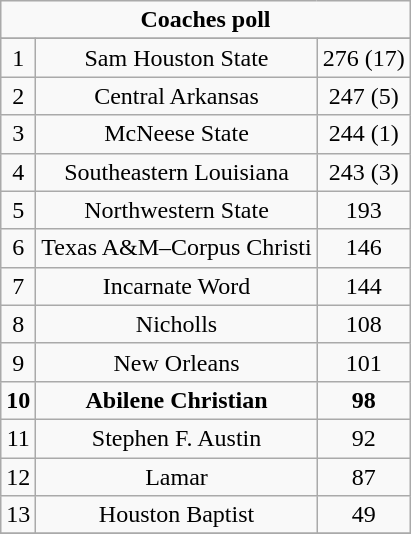<table class="wikitable">
<tr align="center">
<td align="center" Colspan="3"><strong>Coaches poll</strong></td>
</tr>
<tr align="center">
</tr>
<tr align="center">
<td>1</td>
<td>Sam Houston State</td>
<td>276 (17)</td>
</tr>
<tr align="center">
<td>2</td>
<td>Central Arkansas</td>
<td>247 (5)</td>
</tr>
<tr align="center">
<td>3</td>
<td>McNeese State</td>
<td>244 (1)</td>
</tr>
<tr align="center">
<td>4</td>
<td>Southeastern Louisiana</td>
<td>243 (3)</td>
</tr>
<tr align="center">
<td>5</td>
<td>Northwestern State</td>
<td>193</td>
</tr>
<tr align="center">
<td>6</td>
<td>Texas A&M–Corpus Christi</td>
<td>146</td>
</tr>
<tr align="center">
<td>7</td>
<td>Incarnate Word</td>
<td>144</td>
</tr>
<tr align="center">
<td>8</td>
<td>Nicholls</td>
<td>108</td>
</tr>
<tr align="center">
<td>9</td>
<td>New Orleans</td>
<td>101</td>
</tr>
<tr align="center">
<td><strong>10</strong></td>
<td><strong>Abilene Christian</strong></td>
<td><strong>98</strong></td>
</tr>
<tr align="center">
<td>11</td>
<td>Stephen F. Austin</td>
<td>92</td>
</tr>
<tr align="center">
<td>12</td>
<td>Lamar</td>
<td>87</td>
</tr>
<tr align="center">
<td>13</td>
<td>Houston Baptist</td>
<td>49</td>
</tr>
<tr align="center">
</tr>
</table>
